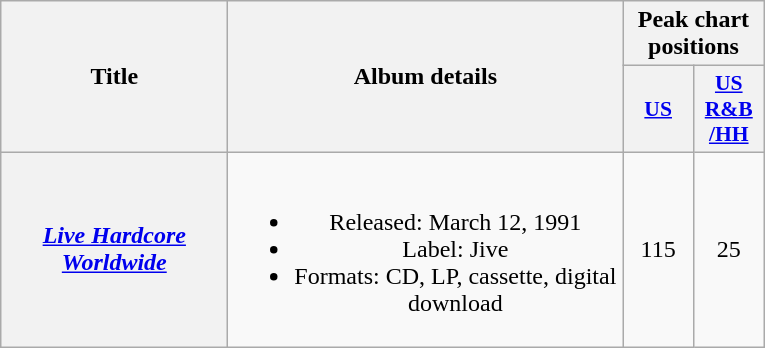<table class="wikitable plainrowheaders" style="text-align:center;">
<tr>
<th scope="col" rowspan="2" style="width:9em;">Title</th>
<th scope="col" rowspan="2" style="width:16em;">Album details</th>
<th scope="col" colspan="2">Peak chart positions</th>
</tr>
<tr>
<th scope="col" style="width:2.8em;font-size:90%;"><a href='#'>US</a><br></th>
<th scope="col" style="width:2.8em;font-size:90%;"><a href='#'>US<br>R&B<br>/HH</a><br></th>
</tr>
<tr>
<th scope="row"><em><a href='#'>Live Hardcore Worldwide</a></em></th>
<td><br><ul><li>Released: March 12, 1991</li><li>Label: Jive</li><li>Formats: CD, LP, cassette, digital download</li></ul></td>
<td align="center">115</td>
<td align="center">25</td>
</tr>
</table>
